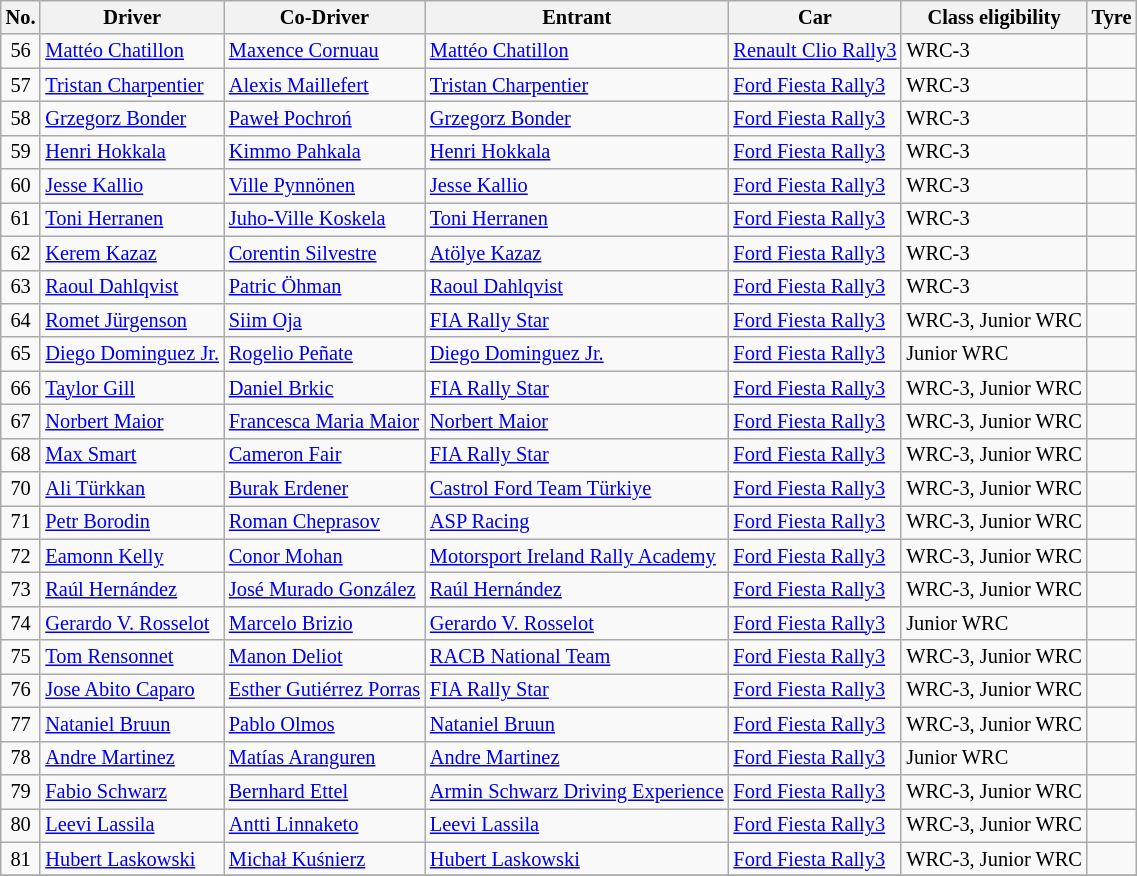<table class="wikitable" style="font-size: 85%;">
<tr>
<th>No.</th>
<th>Driver</th>
<th>Co-Driver</th>
<th>Entrant</th>
<th>Car</th>
<th>Class eligibility</th>
<th>Tyre</th>
</tr>
<tr>
<td align="center">56</td>
<td> <a href='#'>Mattéo Chatillon</a></td>
<td> <a href='#'>Maxence Cornuau</a></td>
<td> <a href='#'>Mattéo Chatillon</a></td>
<td><a href='#'>Renault Clio Rally3</a></td>
<td>WRC-3</td>
<td align="center"></td>
</tr>
<tr>
<td align="center">57</td>
<td> <a href='#'>Tristan Charpentier</a></td>
<td> <a href='#'>Alexis Maillefert</a></td>
<td> <a href='#'>Tristan Charpentier</a></td>
<td><a href='#'>Ford Fiesta Rally3</a></td>
<td>WRC-3</td>
<td align="center"></td>
</tr>
<tr>
<td align="center">58</td>
<td> <a href='#'>Grzegorz Bonder</a></td>
<td> <a href='#'>Paweł Pochroń</a></td>
<td> <a href='#'>Grzegorz Bonder</a></td>
<td><a href='#'>Ford Fiesta Rally3</a></td>
<td>WRC-3</td>
<td align="center"></td>
</tr>
<tr>
<td align="center">59</td>
<td> <a href='#'>Henri Hokkala</a></td>
<td> <a href='#'>Kimmo Pahkala</a></td>
<td> <a href='#'>Henri Hokkala</a></td>
<td><a href='#'>Ford Fiesta Rally3</a></td>
<td>WRC-3</td>
<td align="center"></td>
</tr>
<tr>
<td align="center">60</td>
<td> <a href='#'>Jesse Kallio</a></td>
<td> <a href='#'>Ville Pynnönen</a></td>
<td> <a href='#'>Jesse Kallio</a></td>
<td><a href='#'>Ford Fiesta Rally3</a></td>
<td>WRC-3</td>
<td align="center"></td>
</tr>
<tr>
<td align="center">61</td>
<td> <a href='#'>Toni Herranen</a></td>
<td> <a href='#'>Juho-Ville Koskela</a></td>
<td> <a href='#'>Toni Herranen</a></td>
<td><a href='#'>Ford Fiesta Rally3</a></td>
<td>WRC-3</td>
<td align="center"></td>
</tr>
<tr>
<td align="center">62</td>
<td> <a href='#'>Kerem Kazaz</a></td>
<td> <a href='#'>Corentin Silvestre</a></td>
<td> <a href='#'>Atölye Kazaz</a></td>
<td><a href='#'>Ford Fiesta Rally3</a></td>
<td>WRC-3</td>
<td align="center"></td>
</tr>
<tr>
<td align="center">63</td>
<td> <a href='#'>Raoul Dahlqvist</a></td>
<td> <a href='#'>Patric Öhman</a></td>
<td> <a href='#'>Raoul Dahlqvist</a></td>
<td><a href='#'>Ford Fiesta Rally3</a></td>
<td>WRC-3</td>
<td align="center"></td>
</tr>
<tr>
<td align="center">64</td>
<td> <a href='#'>Romet Jürgenson</a></td>
<td> <a href='#'>Siim Oja</a></td>
<td> <a href='#'>FIA Rally Star</a></td>
<td><a href='#'>Ford Fiesta Rally3</a></td>
<td>WRC-3, Junior WRC</td>
<td align="center"></td>
</tr>
<tr>
<td align="center">65</td>
<td> <a href='#'>Diego Dominguez Jr.</a></td>
<td> <a href='#'>Rogelio Peñate</a></td>
<td> <a href='#'>Diego Dominguez Jr.</a></td>
<td><a href='#'>Ford Fiesta Rally3</a></td>
<td>Junior WRC</td>
<td align="center"></td>
</tr>
<tr>
<td align="center">66</td>
<td> <a href='#'>Taylor Gill</a></td>
<td> <a href='#'>Daniel Brkic</a></td>
<td> <a href='#'>FIA Rally Star</a></td>
<td><a href='#'>Ford Fiesta Rally3</a></td>
<td>WRC-3, Junior WRC</td>
<td align="center"></td>
</tr>
<tr>
<td align="center">67</td>
<td> <a href='#'>Norbert Maior</a></td>
<td> <a href='#'>Francesca Maria Maior</a></td>
<td> <a href='#'>Norbert Maior</a></td>
<td><a href='#'>Ford Fiesta Rally3</a></td>
<td>WRC-3, Junior WRC</td>
<td align="center"></td>
</tr>
<tr>
<td align="center">68</td>
<td> <a href='#'>Max Smart</a></td>
<td> <a href='#'>Cameron Fair</a></td>
<td> <a href='#'>FIA Rally Star</a></td>
<td><a href='#'>Ford Fiesta Rally3</a></td>
<td>WRC-3, Junior WRC</td>
<td align="center"></td>
</tr>
<tr>
<td align="center">70</td>
<td> <a href='#'>Ali Türkkan</a></td>
<td> <a href='#'>Burak Erdener</a></td>
<td> <a href='#'>Castrol Ford Team Türkiye</a></td>
<td><a href='#'>Ford Fiesta Rally3</a></td>
<td>WRC-3, Junior WRC</td>
<td align="center"></td>
</tr>
<tr>
<td align="center">71</td>
<td> <a href='#'>Petr Borodin</a></td>
<td> <a href='#'>Roman Cheprasov</a></td>
<td> <a href='#'>ASP Racing</a></td>
<td><a href='#'>Ford Fiesta Rally3</a></td>
<td>WRC-3, Junior WRC</td>
<td align="center"></td>
</tr>
<tr>
<td align="center">72</td>
<td> <a href='#'>Eamonn Kelly</a></td>
<td> <a href='#'>Conor Mohan</a></td>
<td> <a href='#'>Motorsport Ireland Rally Academy</a></td>
<td><a href='#'>Ford Fiesta Rally3</a></td>
<td>WRC-3, Junior WRC</td>
<td align="center"></td>
</tr>
<tr>
<td align="center">73</td>
<td> <a href='#'>Raúl Hernández</a></td>
<td> <a href='#'>José Murado González</a></td>
<td> <a href='#'>Raúl Hernández</a></td>
<td><a href='#'>Ford Fiesta Rally3</a></td>
<td>WRC-3, Junior WRC</td>
<td align="center"></td>
</tr>
<tr>
<td align="center">74</td>
<td> <a href='#'>Gerardo V. Rosselot</a></td>
<td> <a href='#'>Marcelo Brizio</a></td>
<td> <a href='#'>Gerardo V. Rosselot</a></td>
<td><a href='#'>Ford Fiesta Rally3</a></td>
<td>Junior WRC</td>
<td align="center"></td>
</tr>
<tr>
<td align="center">75</td>
<td> <a href='#'>Tom Rensonnet</a></td>
<td> <a href='#'>Manon Deliot</a></td>
<td> <a href='#'>RACB National Team</a></td>
<td><a href='#'>Ford Fiesta Rally3</a></td>
<td>WRC-3, Junior WRC</td>
<td align="center"></td>
</tr>
<tr>
<td align="center">76</td>
<td> <a href='#'>Jose Abito Caparo</a></td>
<td> <a href='#'>Esther Gutiérrez Porras</a></td>
<td> <a href='#'>FIA Rally Star</a></td>
<td><a href='#'>Ford Fiesta Rally3</a></td>
<td>WRC-3, Junior WRC</td>
<td align="center"></td>
</tr>
<tr>
<td align="center">77</td>
<td> <a href='#'>Nataniel Bruun</a></td>
<td> <a href='#'>Pablo Olmos</a></td>
<td> <a href='#'>Nataniel Bruun</a></td>
<td><a href='#'>Ford Fiesta Rally3</a></td>
<td>WRC-3, Junior WRC</td>
<td align="center"></td>
</tr>
<tr>
<td align="center">78</td>
<td> <a href='#'>Andre Martinez</a></td>
<td> <a href='#'>Matías Aranguren</a></td>
<td> <a href='#'>Andre Martinez</a></td>
<td><a href='#'>Ford Fiesta Rally3</a></td>
<td>Junior WRC</td>
<td align="center"></td>
</tr>
<tr>
<td align="center">79</td>
<td> <a href='#'>Fabio Schwarz</a></td>
<td> <a href='#'>Bernhard Ettel</a></td>
<td> <a href='#'>Armin Schwarz Driving Experience</a></td>
<td><a href='#'>Ford Fiesta Rally3</a></td>
<td>WRC-3, Junior WRC</td>
<td align="center"></td>
</tr>
<tr>
<td align="center">80</td>
<td> <a href='#'>Leevi Lassila</a></td>
<td> <a href='#'>Antti Linnaketo</a></td>
<td> <a href='#'>Leevi Lassila</a></td>
<td><a href='#'>Ford Fiesta Rally3</a></td>
<td>WRC-3, Junior WRC</td>
<td align="center"></td>
</tr>
<tr>
<td align="center">81</td>
<td> <a href='#'>Hubert Laskowski</a></td>
<td> <a href='#'>Michał Kuśnierz</a></td>
<td> <a href='#'>Hubert Laskowski</a></td>
<td><a href='#'>Ford Fiesta Rally3</a></td>
<td>WRC-3, Junior WRC</td>
<td align="center"></td>
</tr>
<tr>
</tr>
</table>
